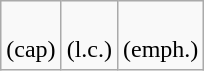<table class="wikitable" style="line-height: 1.2">
<tr align=center>
<td> <br> (cap)</td>
<td> <br> (l.c.)</td>
<td> <br> (emph.)</td>
</tr>
</table>
